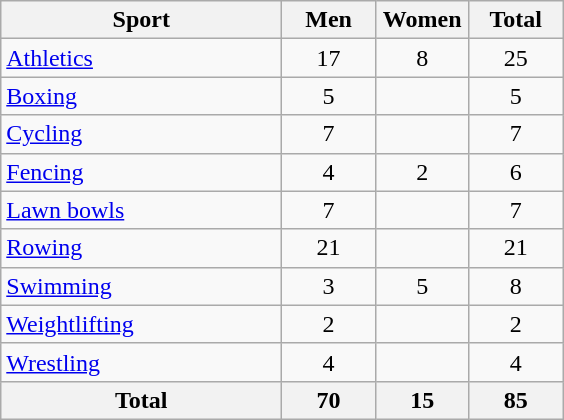<table class="wikitable sortable" style="text-align:center;">
<tr>
<th width=180>Sport</th>
<th width=55>Men</th>
<th width=55>Women</th>
<th width=55>Total</th>
</tr>
<tr>
<td align=left><a href='#'>Athletics</a></td>
<td>17</td>
<td>8</td>
<td>25</td>
</tr>
<tr>
<td align=left><a href='#'>Boxing</a></td>
<td>5</td>
<td></td>
<td>5</td>
</tr>
<tr>
<td align=left><a href='#'>Cycling</a></td>
<td>7</td>
<td></td>
<td>7</td>
</tr>
<tr>
<td align=left><a href='#'>Fencing</a></td>
<td>4</td>
<td>2</td>
<td>6</td>
</tr>
<tr>
<td align=left><a href='#'>Lawn bowls</a></td>
<td>7</td>
<td></td>
<td>7</td>
</tr>
<tr>
<td align=left><a href='#'>Rowing</a></td>
<td>21</td>
<td></td>
<td>21</td>
</tr>
<tr>
<td align=left><a href='#'>Swimming</a></td>
<td>3</td>
<td>5</td>
<td>8</td>
</tr>
<tr>
<td align=left><a href='#'>Weightlifting</a></td>
<td>2</td>
<td></td>
<td>2</td>
</tr>
<tr>
<td align=left><a href='#'>Wrestling</a></td>
<td>4</td>
<td></td>
<td>4</td>
</tr>
<tr>
<th>Total</th>
<th>70</th>
<th>15</th>
<th>85</th>
</tr>
</table>
